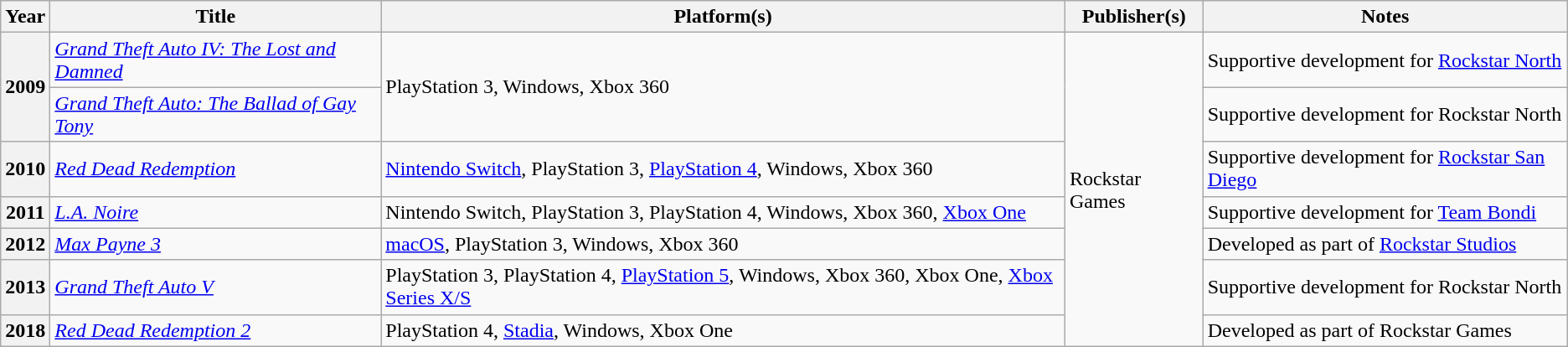<table class="wikitable sortable plainrowheaders">
<tr>
<th scope="col">Year</th>
<th scope="col">Title</th>
<th scope="col">Platform(s)</th>
<th scope="col">Publisher(s)</th>
<th scope="col" class="unsortable">Notes</th>
</tr>
<tr>
<th scope="row" rowspan="2">2009</th>
<td><em><a href='#'>Grand Theft Auto IV: The Lost and Damned</a></em></td>
<td rowspan="2">PlayStation 3, Windows, Xbox 360</td>
<td rowspan="7">Rockstar Games</td>
<td>Supportive development for <a href='#'>Rockstar North</a></td>
</tr>
<tr>
<td><em><a href='#'>Grand Theft Auto: The Ballad of Gay Tony</a></em></td>
<td>Supportive development for Rockstar North</td>
</tr>
<tr>
<th scope="row">2010</th>
<td><em><a href='#'>Red Dead Redemption</a></em></td>
<td><a href='#'>Nintendo Switch</a>, PlayStation 3, <a href='#'>PlayStation 4</a>, Windows, Xbox 360</td>
<td>Supportive development for <a href='#'>Rockstar San Diego</a></td>
</tr>
<tr>
<th scope="row">2011</th>
<td><em><a href='#'>L.A. Noire</a></em></td>
<td>Nintendo Switch, PlayStation 3, PlayStation 4, Windows, Xbox 360, <a href='#'>Xbox One</a></td>
<td>Supportive development for <a href='#'>Team Bondi</a></td>
</tr>
<tr>
<th scope="row">2012</th>
<td><em><a href='#'>Max Payne 3</a></em></td>
<td><a href='#'>macOS</a>, PlayStation 3, Windows, Xbox 360</td>
<td>Developed as part of <a href='#'>Rockstar Studios</a></td>
</tr>
<tr>
<th scope="row">2013</th>
<td><em><a href='#'>Grand Theft Auto V</a></em></td>
<td>PlayStation 3, PlayStation 4, <a href='#'>PlayStation 5</a>, Windows, Xbox 360, Xbox One, <a href='#'>Xbox Series X/S</a></td>
<td>Supportive development for Rockstar North</td>
</tr>
<tr>
<th scope="row">2018</th>
<td><em><a href='#'>Red Dead Redemption 2</a></em></td>
<td>PlayStation 4, <a href='#'>Stadia</a>, Windows, Xbox One</td>
<td>Developed as part of Rockstar Games</td>
</tr>
</table>
